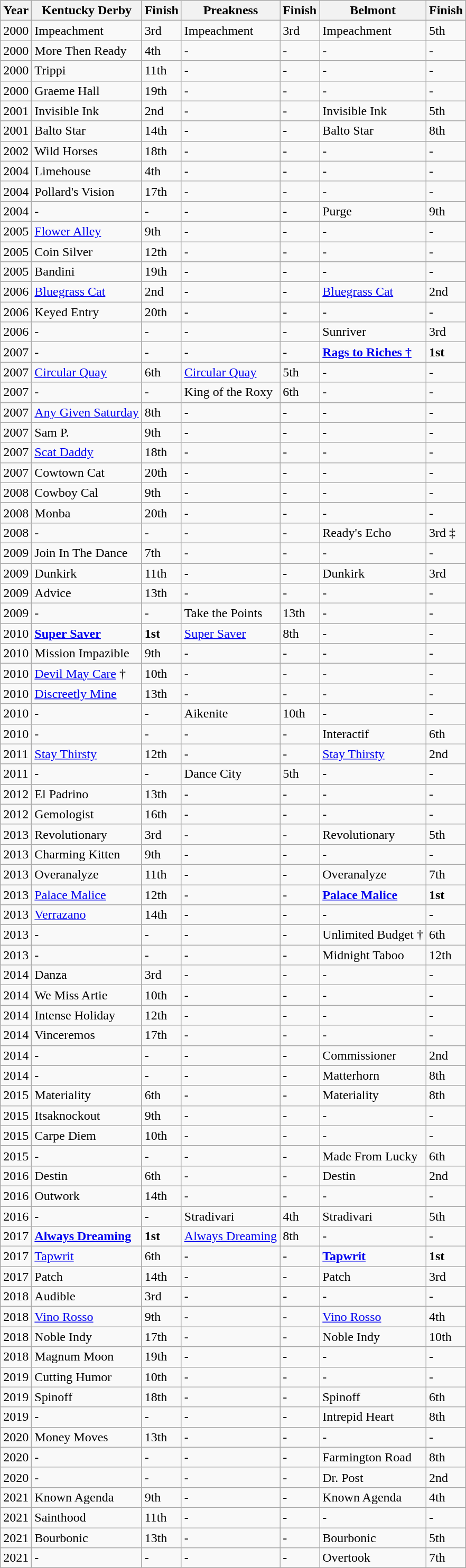<table class="wikitable">
<tr>
<th>Year</th>
<th>Kentucky Derby</th>
<th>Finish</th>
<th>Preakness</th>
<th>Finish</th>
<th>Belmont</th>
<th>Finish</th>
</tr>
<tr>
<td>2000</td>
<td>Impeachment</td>
<td>3rd</td>
<td>Impeachment</td>
<td>3rd</td>
<td>Impeachment</td>
<td>5th</td>
</tr>
<tr>
<td>2000</td>
<td>More Then Ready</td>
<td>4th</td>
<td>-</td>
<td>-</td>
<td>-</td>
<td>-</td>
</tr>
<tr>
<td>2000</td>
<td>Trippi</td>
<td>11th</td>
<td>-</td>
<td>-</td>
<td>-</td>
<td>-</td>
</tr>
<tr>
<td>2000</td>
<td>Graeme Hall</td>
<td>19th</td>
<td>-</td>
<td>-</td>
<td>-</td>
<td>-</td>
</tr>
<tr>
<td>2001</td>
<td>Invisible Ink</td>
<td>2nd</td>
<td>-</td>
<td>-</td>
<td>Invisible Ink</td>
<td>5th</td>
</tr>
<tr>
<td>2001</td>
<td>Balto Star</td>
<td>14th</td>
<td>-</td>
<td>-</td>
<td>Balto Star</td>
<td>8th</td>
</tr>
<tr>
<td>2002</td>
<td>Wild Horses</td>
<td>18th</td>
<td>-</td>
<td>-</td>
<td>-</td>
<td>-</td>
</tr>
<tr>
<td>2004</td>
<td>Limehouse</td>
<td>4th</td>
<td>-</td>
<td>-</td>
<td>-</td>
<td>-</td>
</tr>
<tr>
<td>2004</td>
<td>Pollard's Vision</td>
<td>17th</td>
<td>-</td>
<td>-</td>
<td>-</td>
<td>-</td>
</tr>
<tr>
<td>2004</td>
<td>-</td>
<td>-</td>
<td>-</td>
<td>-</td>
<td>Purge</td>
<td>9th</td>
</tr>
<tr>
<td>2005</td>
<td><a href='#'>Flower Alley</a></td>
<td>9th</td>
<td>-</td>
<td>-</td>
<td>-</td>
<td>-</td>
</tr>
<tr>
<td>2005</td>
<td>Coin Silver</td>
<td>12th</td>
<td>-</td>
<td>-</td>
<td>-</td>
<td>-</td>
</tr>
<tr>
<td>2005</td>
<td>Bandini</td>
<td>19th</td>
<td>-</td>
<td>-</td>
<td>-</td>
<td>-</td>
</tr>
<tr>
<td>2006</td>
<td><a href='#'>Bluegrass Cat</a></td>
<td>2nd</td>
<td>-</td>
<td>-</td>
<td><a href='#'>Bluegrass Cat</a></td>
<td>2nd</td>
</tr>
<tr>
<td>2006</td>
<td>Keyed Entry</td>
<td>20th</td>
<td>-</td>
<td>-</td>
<td>-</td>
<td>-</td>
</tr>
<tr>
<td>2006</td>
<td>-</td>
<td>-</td>
<td>-</td>
<td>-</td>
<td>Sunriver</td>
<td>3rd</td>
</tr>
<tr>
<td>2007</td>
<td>-</td>
<td>-</td>
<td>-</td>
<td>-</td>
<td><strong><a href='#'>Rags to Riches †</a></strong></td>
<td><strong>1st</strong></td>
</tr>
<tr>
<td>2007</td>
<td><a href='#'>Circular Quay</a></td>
<td>6th</td>
<td><a href='#'>Circular Quay</a></td>
<td>5th</td>
<td>-</td>
<td>-</td>
</tr>
<tr>
<td>2007</td>
<td>-</td>
<td>-</td>
<td>King of the Roxy</td>
<td>6th</td>
<td>-</td>
<td>-</td>
</tr>
<tr>
<td>2007</td>
<td><a href='#'>Any Given Saturday</a></td>
<td>8th</td>
<td>-</td>
<td>-</td>
<td>-</td>
<td>-</td>
</tr>
<tr>
<td>2007</td>
<td>Sam P.</td>
<td>9th</td>
<td>-</td>
<td>-</td>
<td>-</td>
<td>-</td>
</tr>
<tr>
<td>2007</td>
<td><a href='#'>Scat Daddy</a></td>
<td>18th</td>
<td>-</td>
<td>-</td>
<td>-</td>
<td>-</td>
</tr>
<tr>
<td>2007</td>
<td>Cowtown Cat</td>
<td>20th</td>
<td>-</td>
<td>-</td>
<td>-</td>
<td>-</td>
</tr>
<tr>
<td>2008</td>
<td>Cowboy Cal</td>
<td>9th</td>
<td>-</td>
<td>-</td>
<td>-</td>
<td>-</td>
</tr>
<tr>
<td>2008</td>
<td>Monba</td>
<td>20th</td>
<td>-</td>
<td>-</td>
<td>-</td>
<td>-</td>
</tr>
<tr>
<td>2008</td>
<td>-</td>
<td>-</td>
<td>-</td>
<td>-</td>
<td>Ready's Echo</td>
<td>3rd ‡</td>
</tr>
<tr>
<td>2009</td>
<td>Join In The Dance</td>
<td>7th</td>
<td>-</td>
<td>-</td>
<td>-</td>
<td>-</td>
</tr>
<tr>
<td>2009</td>
<td>Dunkirk</td>
<td>11th</td>
<td>-</td>
<td>-</td>
<td>Dunkirk</td>
<td>3rd</td>
</tr>
<tr>
<td>2009</td>
<td>Advice</td>
<td>13th</td>
<td>-</td>
<td>-</td>
<td>-</td>
<td>-</td>
</tr>
<tr>
<td>2009</td>
<td>-</td>
<td>-</td>
<td>Take the Points</td>
<td>13th</td>
<td>-</td>
<td>-</td>
</tr>
<tr>
<td>2010</td>
<td><strong><a href='#'>Super Saver</a></strong></td>
<td><strong>1st</strong></td>
<td><a href='#'>Super Saver</a></td>
<td>8th</td>
<td>-</td>
<td>-</td>
</tr>
<tr>
<td>2010</td>
<td>Mission Impazible</td>
<td>9th</td>
<td>-</td>
<td>-</td>
<td>-</td>
<td>-</td>
</tr>
<tr>
<td>2010</td>
<td><a href='#'>Devil May Care</a> †</td>
<td>10th</td>
<td>-</td>
<td>-</td>
<td>-</td>
<td>-</td>
</tr>
<tr>
<td>2010</td>
<td><a href='#'>Discreetly Mine</a></td>
<td>13th</td>
<td>-</td>
<td>-</td>
<td>-</td>
<td>-</td>
</tr>
<tr>
<td>2010</td>
<td>-</td>
<td>-</td>
<td>Aikenite</td>
<td>10th</td>
<td>-</td>
<td>-</td>
</tr>
<tr>
<td>2010</td>
<td>-</td>
<td>-</td>
<td>-</td>
<td>-</td>
<td>Interactif</td>
<td>6th</td>
</tr>
<tr>
<td>2011</td>
<td><a href='#'>Stay Thirsty</a></td>
<td>12th</td>
<td>-</td>
<td>-</td>
<td><a href='#'>Stay Thirsty</a></td>
<td>2nd</td>
</tr>
<tr>
<td>2011</td>
<td>-</td>
<td>-</td>
<td>Dance City</td>
<td>5th</td>
<td>-</td>
<td>-</td>
</tr>
<tr>
<td>2012</td>
<td>El Padrino</td>
<td>13th</td>
<td>-</td>
<td>-</td>
<td>-</td>
<td>-</td>
</tr>
<tr>
<td>2012</td>
<td>Gemologist</td>
<td>16th</td>
<td>-</td>
<td>-</td>
<td>-</td>
<td>-</td>
</tr>
<tr>
<td>2013</td>
<td>Revolutionary</td>
<td>3rd</td>
<td>-</td>
<td>-</td>
<td>Revolutionary</td>
<td>5th</td>
</tr>
<tr>
<td>2013</td>
<td>Charming Kitten</td>
<td>9th</td>
<td>-</td>
<td>-</td>
<td>-</td>
<td>-</td>
</tr>
<tr>
<td>2013</td>
<td>Overanalyze</td>
<td>11th</td>
<td>-</td>
<td>-</td>
<td>Overanalyze</td>
<td>7th</td>
</tr>
<tr>
<td>2013</td>
<td><a href='#'>Palace Malice</a></td>
<td>12th</td>
<td>-</td>
<td>-</td>
<td><strong><a href='#'>Palace Malice</a></strong></td>
<td><strong>1st</strong></td>
</tr>
<tr>
<td>2013</td>
<td><a href='#'>Verrazano</a></td>
<td>14th</td>
<td>-</td>
<td>-</td>
<td>-</td>
<td>-</td>
</tr>
<tr>
<td>2013</td>
<td>-</td>
<td>-</td>
<td>-</td>
<td>-</td>
<td>Unlimited Budget †</td>
<td>6th</td>
</tr>
<tr>
<td>2013</td>
<td>-</td>
<td>-</td>
<td>-</td>
<td>-</td>
<td>Midnight Taboo</td>
<td>12th</td>
</tr>
<tr>
<td>2014</td>
<td>Danza</td>
<td>3rd</td>
<td>-</td>
<td>-</td>
<td>-</td>
<td>-</td>
</tr>
<tr>
<td>2014</td>
<td>We Miss Artie</td>
<td>10th</td>
<td>-</td>
<td>-</td>
<td>-</td>
<td>-</td>
</tr>
<tr>
<td>2014</td>
<td>Intense Holiday</td>
<td>12th</td>
<td>-</td>
<td>-</td>
<td>-</td>
<td>-</td>
</tr>
<tr>
<td>2014</td>
<td>Vinceremos</td>
<td>17th</td>
<td>-</td>
<td>-</td>
<td>-</td>
<td>-</td>
</tr>
<tr>
<td>2014</td>
<td>-</td>
<td>-</td>
<td>-</td>
<td>-</td>
<td>Commissioner</td>
<td>2nd</td>
</tr>
<tr>
<td>2014</td>
<td>-</td>
<td>-</td>
<td>-</td>
<td>-</td>
<td>Matterhorn</td>
<td>8th</td>
</tr>
<tr>
<td>2015</td>
<td>Materiality</td>
<td>6th</td>
<td>-</td>
<td>-</td>
<td>Materiality</td>
<td>8th</td>
</tr>
<tr>
<td>2015</td>
<td>Itsaknockout</td>
<td>9th</td>
<td>-</td>
<td>-</td>
<td>-</td>
<td>-</td>
</tr>
<tr>
<td>2015</td>
<td>Carpe Diem</td>
<td>10th</td>
<td>-</td>
<td>-</td>
<td>-</td>
<td>-</td>
</tr>
<tr>
<td>2015</td>
<td>-</td>
<td>-</td>
<td>-</td>
<td>-</td>
<td>Made From Lucky</td>
<td>6th</td>
</tr>
<tr>
<td>2016</td>
<td>Destin</td>
<td>6th</td>
<td>-</td>
<td>-</td>
<td>Destin</td>
<td>2nd</td>
</tr>
<tr>
<td>2016</td>
<td>Outwork</td>
<td>14th</td>
<td>-</td>
<td>-</td>
<td>-</td>
<td>-</td>
</tr>
<tr>
<td>2016</td>
<td>-</td>
<td>-</td>
<td>Stradivari</td>
<td>4th</td>
<td>Stradivari</td>
<td>5th</td>
</tr>
<tr>
<td>2017</td>
<td><strong><a href='#'>Always Dreaming</a></strong></td>
<td><strong>1st</strong></td>
<td><a href='#'>Always Dreaming</a></td>
<td>8th</td>
<td>-</td>
<td>-</td>
</tr>
<tr>
<td>2017</td>
<td><a href='#'>Tapwrit</a></td>
<td>6th</td>
<td>-</td>
<td>-</td>
<td><strong><a href='#'>Tapwrit</a></strong></td>
<td><strong>1st</strong></td>
</tr>
<tr>
<td>2017</td>
<td>Patch</td>
<td>14th</td>
<td>-</td>
<td>-</td>
<td>Patch</td>
<td>3rd</td>
</tr>
<tr>
<td>2018</td>
<td>Audible</td>
<td>3rd</td>
<td>-</td>
<td>-</td>
<td>-</td>
<td>-</td>
</tr>
<tr>
<td>2018</td>
<td><a href='#'>Vino Rosso</a></td>
<td>9th</td>
<td>-</td>
<td>-</td>
<td><a href='#'>Vino Rosso</a></td>
<td>4th</td>
</tr>
<tr>
<td>2018</td>
<td>Noble Indy</td>
<td>17th</td>
<td>-</td>
<td>-</td>
<td>Noble Indy</td>
<td>10th</td>
</tr>
<tr>
<td>2018</td>
<td>Magnum Moon</td>
<td>19th</td>
<td>-</td>
<td>-</td>
<td>-</td>
<td>-</td>
</tr>
<tr>
<td>2019</td>
<td>Cutting Humor</td>
<td>10th</td>
<td>-</td>
<td>-</td>
<td>-</td>
<td>-</td>
</tr>
<tr>
<td>2019</td>
<td>Spinoff</td>
<td>18th</td>
<td>-</td>
<td>-</td>
<td>Spinoff</td>
<td>6th</td>
</tr>
<tr>
<td>2019</td>
<td>-</td>
<td>-</td>
<td>-</td>
<td>-</td>
<td>Intrepid Heart</td>
<td>8th</td>
</tr>
<tr>
<td>2020</td>
<td>Money Moves</td>
<td>13th</td>
<td>-</td>
<td>-</td>
<td>-</td>
<td>-</td>
</tr>
<tr>
<td>2020</td>
<td>-</td>
<td>-</td>
<td>-</td>
<td>-</td>
<td>Farmington Road</td>
<td>8th</td>
</tr>
<tr>
<td>2020</td>
<td>-</td>
<td>-</td>
<td>-</td>
<td>-</td>
<td>Dr. Post</td>
<td>2nd</td>
</tr>
<tr>
<td>2021</td>
<td>Known Agenda</td>
<td>9th</td>
<td>-</td>
<td>-</td>
<td>Known Agenda</td>
<td>4th</td>
</tr>
<tr>
<td>2021</td>
<td>Sainthood</td>
<td>11th</td>
<td>-</td>
<td>-</td>
<td>-</td>
<td>-</td>
</tr>
<tr>
<td>2021</td>
<td>Bourbonic</td>
<td>13th</td>
<td>-</td>
<td>-</td>
<td>Bourbonic</td>
<td>5th</td>
</tr>
<tr>
<td>2021</td>
<td>-</td>
<td>-</td>
<td>-</td>
<td>-</td>
<td>Overtook</td>
<td>7th</td>
</tr>
</table>
